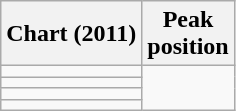<table class="wikitable sortable">
<tr>
<th>Chart (2011)</th>
<th>Peak<br>position</th>
</tr>
<tr>
<td></td>
</tr>
<tr>
<td></td>
</tr>
<tr>
<td></td>
</tr>
<tr>
<td></td>
</tr>
</table>
